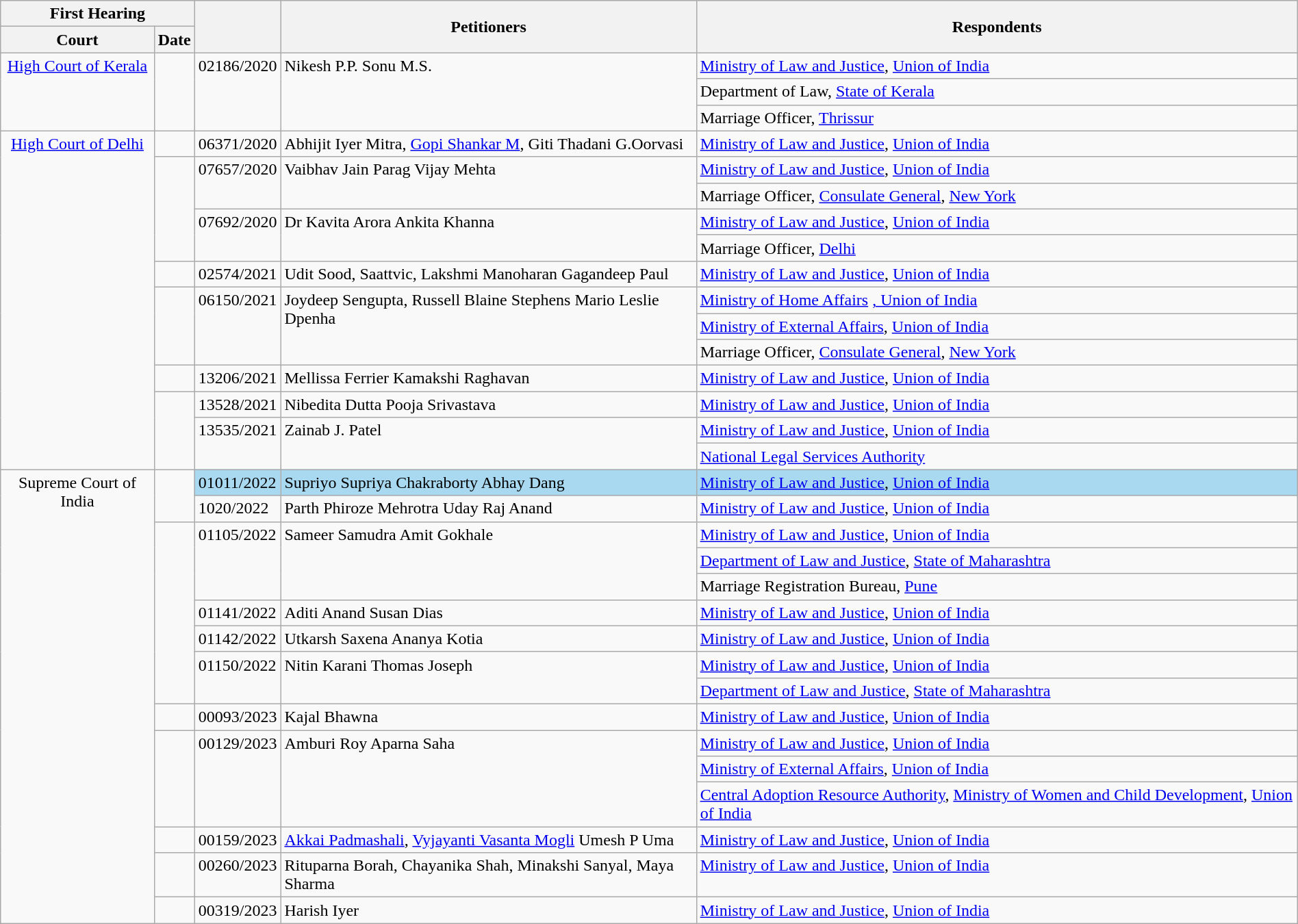<table class="wikitable sortable" style="margin-left: auto; margin-right: auto; border: none;">
<tr class="static-row-header">
<th colspan="2">First Hearing</th>
<th rowspan="2"></th>
<th rowspan="2">Petitioners</th>
<th rowspan="2">Respondents</th>
</tr>
<tr>
<th>Court</th>
<th>Date</th>
</tr>
<tr style="vertical-align: top;">
<td rowspan="3" data-sort-value="1" style="text-align: center;"><a href='#'>High Court of Kerala</a></td>
<td rowspan="3"></td>
<td rowspan="3" data-sort-value="2020-02186">02186/2020</td>
<td rowspan="3">Nikesh P.P.  Sonu M.S.</td>
<td><a href='#'>Ministry of Law and Justice</a>, <a href='#'>Union of India</a></td>
</tr>
<tr style="vertical-align: top;">
<td>Department of Law, <a href='#'>State of Kerala</a></td>
</tr>
<tr style="vertical-align: top;">
<td>Marriage Officer, <a href='#'>Thrissur</a></td>
</tr>
<tr style="vertical-align: top;">
<td rowspan="13" data-sort-value="2" style="text-align: center;"><a href='#'>High Court of Delhi</a></td>
<td></td>
<td data-sort-value="2020-06371">06371/2020</td>
<td>Abhijit Iyer Mitra, <a href='#'>Gopi Shankar M</a>, Giti Thadani  G.Oorvasi</td>
<td><a href='#'>Ministry of Law and Justice</a>, <a href='#'>Union of India</a></td>
</tr>
<tr style="vertical-align: top;">
<td rowspan="4"></td>
<td rowspan="2" data-sort-value="2020-07657">07657/2020</td>
<td rowspan="2">Vaibhav Jain  Parag Vijay Mehta</td>
<td><a href='#'>Ministry of Law and Justice</a>, <a href='#'>Union of India</a></td>
</tr>
<tr style="vertical-align: top;">
<td>Marriage Officer, <a href='#'>Consulate General</a>, <a href='#'>New York</a></td>
</tr>
<tr style="vertical-align: top;">
<td rowspan="2" data-sort-value="2020-07692">07692/2020</td>
<td rowspan="2" data-sort-value="Kavita Arora and Ankita Khanna Versus Union of India">Dr Kavita Arora  Ankita Khanna</td>
<td><a href='#'>Ministry of Law and Justice</a>, <a href='#'>Union of India</a></td>
</tr>
<tr style="vertical-align: top;">
<td>Marriage Officer, <a href='#'>Delhi</a></td>
</tr>
<tr style="vertical-align: top;">
<td></td>
<td data-sort-value="2021-02574">02574/2021</td>
<td>Udit Sood, Saattvic, Lakshmi Manoharan  Gagandeep Paul</td>
<td><a href='#'>Ministry of Law and Justice</a>, <a href='#'>Union of India</a></td>
</tr>
<tr style="vertical-align: top;">
<td rowspan="3"></td>
<td rowspan="3" data-sort-value="2021-06150">06150/2021</td>
<td rowspan="3">Joydeep Sengupta, Russell Blaine Stephens  Mario Leslie Dpenha</td>
<td><a href='#'>Ministry of Home Affairs</a> <a href='#'>, Union of India</a></td>
</tr>
<tr style="vertical-align: top;">
<td><a href='#'>Ministry of External Affairs</a>, <a href='#'>Union of India</a></td>
</tr>
<tr style="vertical-align: top;">
<td>Marriage Officer, <a href='#'>Consulate General</a>, <a href='#'>New York</a></td>
</tr>
<tr style="vertical-align: top;">
<td></td>
<td data-sort-value="2021-13206">13206/2021</td>
<td>Mellissa Ferrier  Kamakshi Raghavan</td>
<td><a href='#'>Ministry of Law and Justice</a>, <a href='#'>Union of India</a></td>
</tr>
<tr style="vertical-align: top;">
<td rowspan="3"></td>
<td data-sort-value="2021-13528">13528/2021</td>
<td>Nibedita Dutta  Pooja Srivastava</td>
<td><a href='#'>Ministry of Law and Justice</a>, <a href='#'>Union of India</a></td>
</tr>
<tr style="vertical-align: top;">
<td rowspan="2"data-sort-value="2021-13535">13535/2021</td>
<td rowspan="2">Zainab J. Patel</td>
<td><a href='#'>Ministry of Law and Justice</a>, <a href='#'>Union of India</a></td>
</tr>
<tr style="vertical-align: top;">
<td><a href='#'>National Legal Services Authority</a></td>
</tr>
<tr style="vertical-align: top;">
<td rowspan="16" data-sort-value="3" style="text-align: center;">Supreme Court of India</td>
<td rowspan="2"></td>
<td style="background:#A8D9F0;" data-sort-value="2022-01011">01011/2022</td>
<td style="background:#A8D9F0;">Supriyo  Supriya Chakraborty  Abhay Dang</td>
<td style="background:#A8D9F0;"><a href='#'>Ministry of Law and Justice</a>, <a href='#'>Union of India</a></td>
</tr>
<tr style="vertical-align: top;">
<td data-sort-value="2022-1020">1020/2022</td>
<td>Parth Phiroze Mehrotra  Uday Raj Anand</td>
<td><a href='#'>Ministry of Law and Justice</a>, <a href='#'>Union of India</a></td>
</tr>
<tr style="vertical-align: top;">
<td rowspan="7"></td>
<td rowspan="3" data-sort-value="2022-01105">01105/2022</td>
<td rowspan="3">Sameer Samudra  Amit Gokhale</td>
<td><a href='#'>Ministry of Law and Justice</a>, <a href='#'>Union of India</a></td>
</tr>
<tr style="vertical-align: top;">
<td><a href='#'>Department of Law and Justice</a>, <a href='#'>State of Maharashtra</a></td>
</tr>
<tr style="vertical-align: top;">
<td>Marriage Registration Bureau, <a href='#'>Pune</a></td>
</tr>
<tr style="vertical-align: top;">
<td data-sort-value="2022-01141">01141/2022</td>
<td>Aditi Anand  Susan Dias</td>
<td><a href='#'>Ministry of Law and Justice</a>, <a href='#'>Union of India</a></td>
</tr>
<tr style="vertical-align: top;">
<td data-sort-value="2022-01142">01142/2022</td>
<td>Utkarsh Saxena  Ananya Kotia</td>
<td><a href='#'>Ministry of Law and Justice</a>, <a href='#'>Union of India</a></td>
</tr>
<tr style="vertical-align: top;">
<td rowspan="2" data-sort-value="2022-01150">01150/2022</td>
<td rowspan="2">Nitin Karani  Thomas Joseph</td>
<td><a href='#'>Ministry of Law and Justice</a>, <a href='#'>Union of India</a></td>
</tr>
<tr style="vertical-align: top;">
<td><a href='#'>Department of Law and Justice</a>, <a href='#'>State of Maharashtra</a></td>
</tr>
<tr style="vertical-align: top;">
<td></td>
<td data-sort-value="2023-00093">00093/2023</td>
<td>Kajal  Bhawna</td>
<td><a href='#'>Ministry of Law and Justice</a>, <a href='#'>Union of India</a></td>
</tr>
<tr style="vertical-align: top;">
<td rowspan="3"></td>
<td rowspan="3" data-sort-value="2023-00129">00129/2023</td>
<td rowspan="3">Amburi Roy  Aparna Saha</td>
<td><a href='#'>Ministry of Law and Justice</a>, <a href='#'>Union of India</a></td>
</tr>
<tr style="vertical-align: top;">
<td><a href='#'>Ministry of External Affairs</a>, <a href='#'>Union of India</a></td>
</tr>
<tr style="vertical-align: top;">
<td><a href='#'>Central Adoption Resource Authority</a>, <a href='#'>Ministry of Women and Child Development</a>, <a href='#'>Union of India</a></td>
</tr>
<tr style="vertical-align: top;">
<td></td>
<td data-sort-value="2023-00159">00159/2023</td>
<td><a href='#'>Akkai Padmashali</a>, <a href='#'>Vyjayanti Vasanta Mogli</a>  Umesh P  Uma</td>
<td><a href='#'>Ministry of Law and Justice</a>, <a href='#'>Union of India</a></td>
</tr>
<tr style="vertical-align: top;">
<td></td>
<td data-sort-value="2023-00260">00260/2023</td>
<td>Rituparna Borah, Chayanika Shah, Minakshi Sanyal, Maya Sharma  </td>
<td><a href='#'>Ministry of Law and Justice</a>, <a href='#'>Union of India</a></td>
</tr>
<tr style="vertical-align: top;">
<td></td>
<td data-sort-value="2023-00319">00319/2023</td>
<td>Harish Iyer</td>
<td><a href='#'>Ministry of Law and Justice</a>, <a href='#'>Union of India</a></td>
</tr>
</table>
